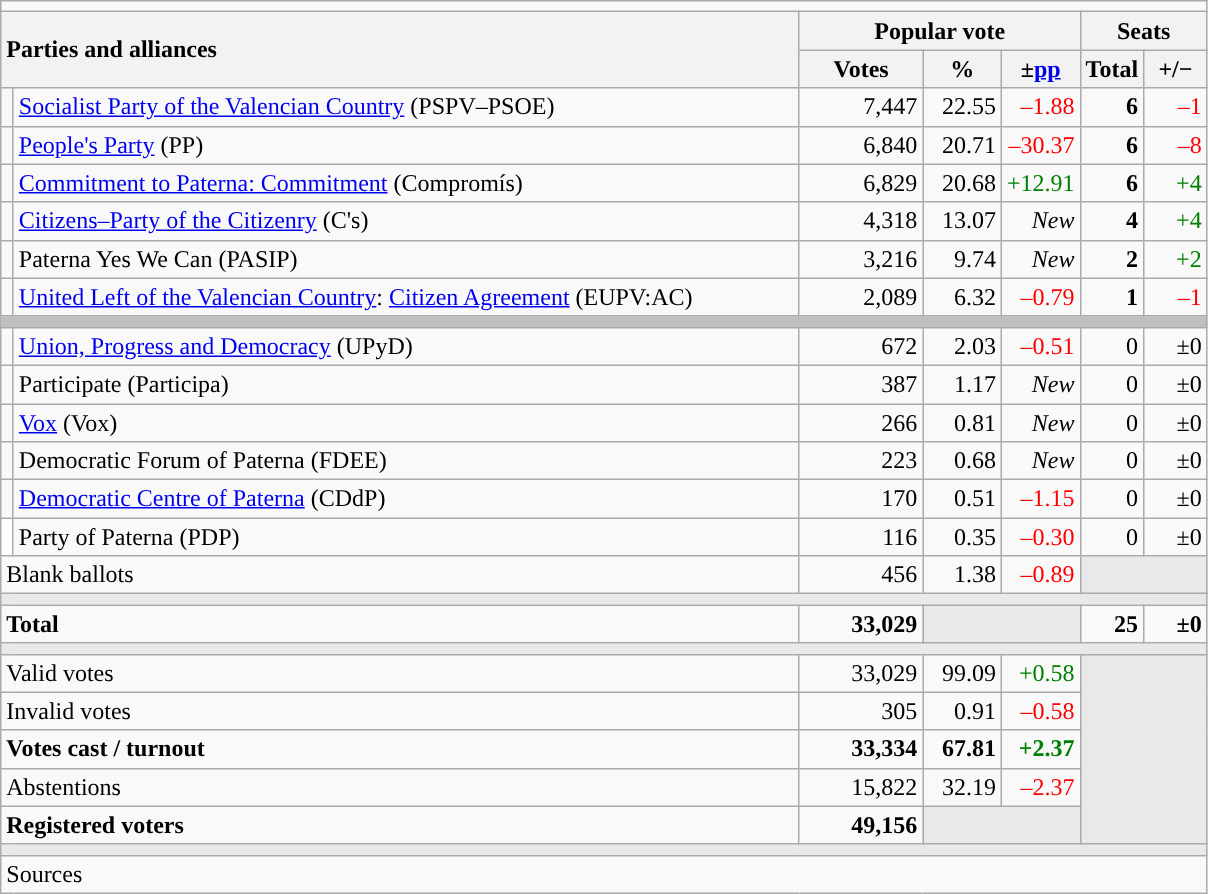<table class="wikitable" style="text-align:right;">
<tr>
<td colspan="7"></td>
</tr>
<tr>
<th style="text-align:left;" rowspan="2" colspan="2" width="525">Parties and alliances</th>
<th colspan="3">Popular vote</th>
<th colspan="2">Seats</th>
</tr>
<tr>
<th width="75">Votes</th>
<th width="45">%</th>
<th width="45">±<a href='#'>pp</a></th>
<th width="35">Total</th>
<th width="35">+/−</th>
</tr>
<tr>
<td width="1" style="color:inherit;background:"></td>
<td align="left"><a href='#'>Socialist Party of the Valencian Country</a> (PSPV–PSOE)</td>
<td>7,447</td>
<td>22.55</td>
<td style="color:red;">–1.88</td>
<td><strong>6</strong></td>
<td style="color:red;">–1</td>
</tr>
<tr>
<td style="color:inherit;background:"></td>
<td align="left"><a href='#'>People's Party</a> (PP)</td>
<td>6,840</td>
<td>20.71</td>
<td style="color:red;">–30.37</td>
<td><strong>6</strong></td>
<td style="color:red;">–8</td>
</tr>
<tr>
<td style="color:inherit;background:"></td>
<td align="left"><a href='#'>Commitment to Paterna: Commitment</a> (Compromís)</td>
<td>6,829</td>
<td>20.68</td>
<td style="color:green;">+12.91</td>
<td><strong>6</strong></td>
<td style="color:green;">+4</td>
</tr>
<tr>
<td style="color:inherit;background:"></td>
<td align="left"><a href='#'>Citizens–Party of the Citizenry</a> (C's)</td>
<td>4,318</td>
<td>13.07</td>
<td><em>New</em></td>
<td><strong>4</strong></td>
<td style="color:green;">+4</td>
</tr>
<tr>
<td style="color:inherit;background:"></td>
<td align="left">Paterna Yes We Can (PASIP)</td>
<td>3,216</td>
<td>9.74</td>
<td><em>New</em></td>
<td><strong>2</strong></td>
<td style="color:green;">+2</td>
</tr>
<tr>
<td style="color:inherit;background:"></td>
<td align="left"><a href='#'>United Left of the Valencian Country</a>: <a href='#'>Citizen Agreement</a> (EUPV:AC)</td>
<td>2,089</td>
<td>6.32</td>
<td style="color:red;">–0.79</td>
<td><strong>1</strong></td>
<td style="color:red;">–1</td>
</tr>
<tr>
<td colspan="7" bgcolor="#C0C0C0"></td>
</tr>
<tr>
<td style="color:inherit;background:"></td>
<td align="left"><a href='#'>Union, Progress and Democracy</a> (UPyD)</td>
<td>672</td>
<td>2.03</td>
<td style="color:red;">–0.51</td>
<td>0</td>
<td>±0</td>
</tr>
<tr>
<td style="color:inherit;background:"></td>
<td align="left">Participate (Participa)</td>
<td>387</td>
<td>1.17</td>
<td><em>New</em></td>
<td>0</td>
<td>±0</td>
</tr>
<tr>
<td style="color:inherit;background:"></td>
<td align="left"><a href='#'>Vox</a> (Vox)</td>
<td>266</td>
<td>0.81</td>
<td><em>New</em></td>
<td>0</td>
<td>±0</td>
</tr>
<tr>
<td style="color:inherit;background:"></td>
<td align="left">Democratic Forum of Paterna (FDEE)</td>
<td>223</td>
<td>0.68</td>
<td><em>New</em></td>
<td>0</td>
<td>±0</td>
</tr>
<tr>
<td style="color:inherit;background:"></td>
<td align="left"><a href='#'>Democratic Centre of Paterna</a> (CDdP)</td>
<td>170</td>
<td>0.51</td>
<td style="color:red;">–1.15</td>
<td>0</td>
<td>±0</td>
</tr>
<tr>
<td bgcolor="white"></td>
<td align="left">Party of Paterna (PDP)</td>
<td>116</td>
<td>0.35</td>
<td style="color:red;">–0.30</td>
<td>0</td>
<td>±0</td>
</tr>
<tr>
<td align="left" colspan="2">Blank ballots</td>
<td>456</td>
<td>1.38</td>
<td style="color:red;">–0.89</td>
<td bgcolor="#E9E9E9" colspan="2"></td>
</tr>
<tr>
<td colspan="7" bgcolor="#E9E9E9"></td>
</tr>
<tr style="font-weight:bold;">
<td align="left" colspan="2">Total</td>
<td>33,029</td>
<td bgcolor="#E9E9E9" colspan="2"></td>
<td>25</td>
<td>±0</td>
</tr>
<tr>
<td colspan="7" bgcolor="#E9E9E9"></td>
</tr>
<tr>
<td align="left" colspan="2">Valid votes</td>
<td>33,029</td>
<td>99.09</td>
<td style="color:green;">+0.58</td>
<td bgcolor="#E9E9E9" colspan="2" rowspan="5"></td>
</tr>
<tr>
<td align="left" colspan="2">Invalid votes</td>
<td>305</td>
<td>0.91</td>
<td style="color:red;">–0.58</td>
</tr>
<tr style="font-weight:bold;">
<td align="left" colspan="2">Votes cast / turnout</td>
<td>33,334</td>
<td>67.81</td>
<td style="color:green;">+2.37</td>
</tr>
<tr>
<td align="left" colspan="2">Abstentions</td>
<td>15,822</td>
<td>32.19</td>
<td style="color:red;">–2.37</td>
</tr>
<tr style="font-weight:bold;">
<td align="left" colspan="2">Registered voters</td>
<td>49,156</td>
<td bgcolor="#E9E9E9" colspan="2"></td>
</tr>
<tr>
<td colspan="7" bgcolor="#E9E9E9"></td>
</tr>
<tr>
<td align="left" colspan="7">Sources</td>
</tr>
</table>
